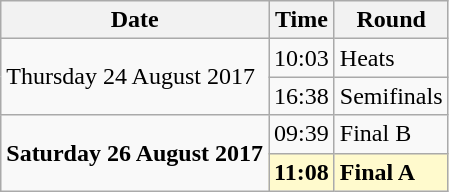<table class="wikitable">
<tr>
<th>Date</th>
<th>Time</th>
<th>Round</th>
</tr>
<tr>
<td rowspan=2>Thursday 24 August 2017</td>
<td>10:03</td>
<td>Heats</td>
</tr>
<tr>
<td>16:38</td>
<td>Semifinals</td>
</tr>
<tr>
<td rowspan=2><strong>Saturday 26 August 2017</strong></td>
<td>09:39</td>
<td>Final B</td>
</tr>
<tr>
<td style=background:lemonchiffon><strong>11:08</strong></td>
<td style=background:lemonchiffon><strong>Final A</strong></td>
</tr>
</table>
